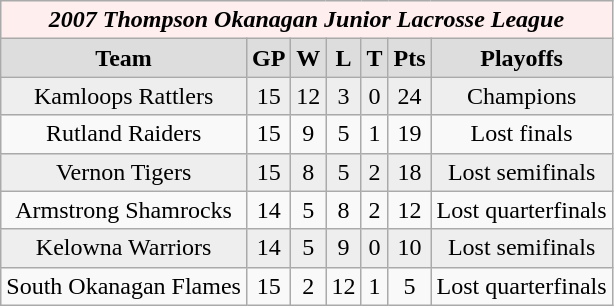<table class="wikitable">
<tr align="center" bgcolor="#ffeeee">
<td colspan="7"><strong><em>2007 Thompson Okanagan Junior Lacrosse League</em></strong></td>
</tr>
<tr align="center"  bgcolor="#dddddd">
<td><strong>Team </strong></td>
<td><strong> GP </strong></td>
<td><strong> W </strong></td>
<td><strong> L </strong></td>
<td><strong> T </strong></td>
<td><strong>Pts</strong></td>
<td><strong>Playoffs</strong></td>
</tr>
<tr align="center" bgcolor="#eeeeee">
<td>Kamloops Rattlers</td>
<td>15</td>
<td>12</td>
<td>3</td>
<td>0</td>
<td>24</td>
<td>Champions</td>
</tr>
<tr align="center">
<td>Rutland Raiders</td>
<td>15</td>
<td>9</td>
<td>5</td>
<td>1</td>
<td>19</td>
<td>Lost finals</td>
</tr>
<tr align="center" bgcolor="#eeeeee">
<td>Vernon Tigers</td>
<td>15</td>
<td>8</td>
<td>5</td>
<td>2</td>
<td>18</td>
<td>Lost semifinals</td>
</tr>
<tr align="center">
<td>Armstrong Shamrocks</td>
<td>14</td>
<td>5</td>
<td>8</td>
<td>2</td>
<td>12</td>
<td>Lost quarterfinals</td>
</tr>
<tr align="center" bgcolor="#eeeeee">
<td>Kelowna Warriors</td>
<td>14</td>
<td>5</td>
<td>9</td>
<td>0</td>
<td>10</td>
<td>Lost semifinals</td>
</tr>
<tr align="center">
<td>South Okanagan Flames</td>
<td>15</td>
<td>2</td>
<td>12</td>
<td>1</td>
<td>5</td>
<td>Lost quarterfinals</td>
</tr>
</table>
